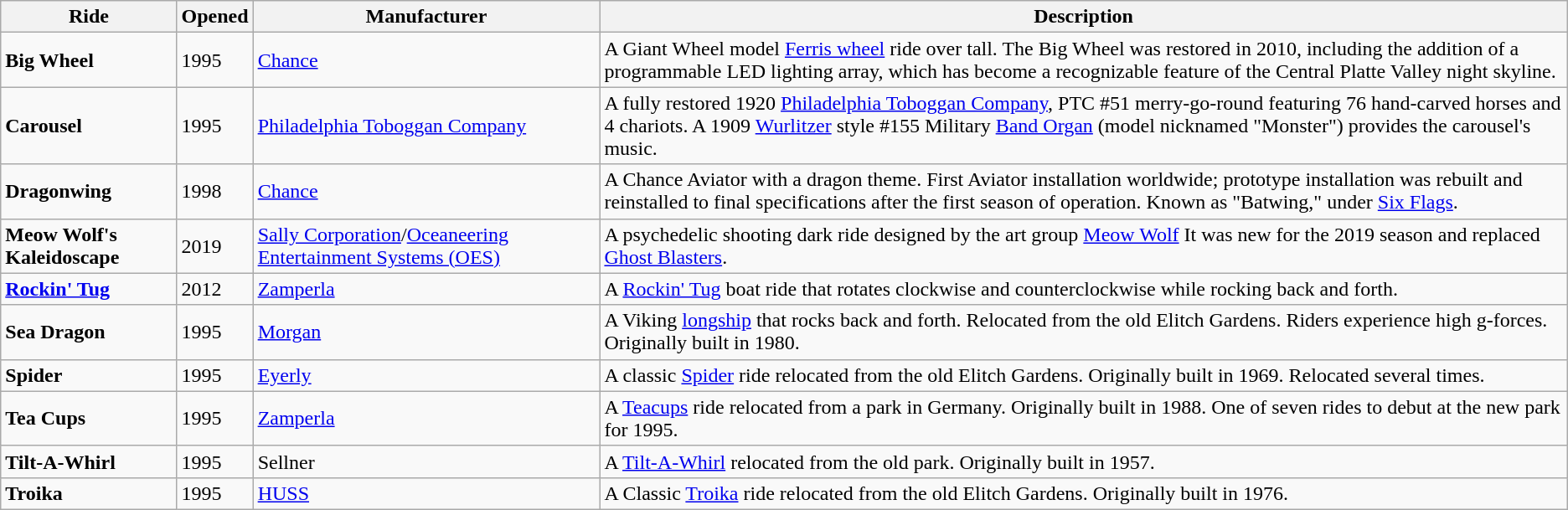<table class="wikitable sortable">
<tr>
<th>Ride</th>
<th>Opened</th>
<th>Manufacturer</th>
<th>Description</th>
</tr>
<tr>
<td><strong>Big Wheel</strong></td>
<td>1995</td>
<td><a href='#'>Chance</a></td>
<td>A Giant Wheel model <a href='#'>Ferris wheel</a> ride over  tall.  The Big Wheel was restored in 2010, including the addition of a programmable LED lighting array, which has become a recognizable feature of the Central Platte Valley night skyline.</td>
</tr>
<tr>
<td><strong>Carousel</strong></td>
<td>1995</td>
<td><a href='#'>Philadelphia Toboggan Company</a></td>
<td>A fully restored 1920 <a href='#'>Philadelphia Toboggan Company</a>, PTC #51 merry-go-round featuring 76 hand-carved horses and 4 chariots. A 1909 <a href='#'>Wurlitzer</a> style #155 Military <a href='#'>Band Organ</a> (model nicknamed "Monster") provides the carousel's music.</td>
</tr>
<tr>
<td><strong>Dragonwing</strong></td>
<td>1998</td>
<td><a href='#'>Chance</a></td>
<td>A Chance Aviator with a dragon theme. First Aviator installation worldwide; prototype installation was rebuilt and reinstalled to final specifications after the first season of operation. Known as "Batwing," under <a href='#'>Six Flags</a>.</td>
</tr>
<tr>
<td><strong>Meow Wolf's Kaleidoscape</strong></td>
<td>2019</td>
<td><a href='#'>Sally Corporation</a>/<a href='#'>Oceaneering Entertainment Systems (OES)</a></td>
<td>A psychedelic shooting dark ride designed by the art group <a href='#'>Meow Wolf</a>  It was new for the 2019 season and replaced <a href='#'>Ghost Blasters</a>.</td>
</tr>
<tr>
<td><strong><a href='#'>Rockin' Tug</a></strong></td>
<td>2012</td>
<td><a href='#'>Zamperla</a></td>
<td>A <a href='#'>Rockin' Tug</a> boat ride that rotates clockwise and counterclockwise while rocking back and forth.</td>
</tr>
<tr>
<td><strong>Sea Dragon</strong></td>
<td>1995</td>
<td><a href='#'>Morgan</a></td>
<td>A Viking <a href='#'>longship</a> that rocks back and forth. Relocated from the old Elitch Gardens. Riders experience high g-forces. Originally built in 1980.</td>
</tr>
<tr>
<td><strong>Spider</strong></td>
<td>1995</td>
<td><a href='#'>Eyerly</a></td>
<td>A classic <a href='#'>Spider</a> ride relocated from the old Elitch Gardens. Originally built in 1969. Relocated several times.</td>
</tr>
<tr>
<td><strong>Tea Cups</strong></td>
<td>1995</td>
<td><a href='#'>Zamperla</a></td>
<td>A  <a href='#'>Teacups</a> ride relocated from a park in Germany. Originally built in 1988. One of seven rides to debut at the new park for 1995.</td>
</tr>
<tr>
<td><strong>Tilt-A-Whirl</strong></td>
<td>1995</td>
<td>Sellner</td>
<td>A <a href='#'>Tilt-A-Whirl</a> relocated from the old park.  Originally built in 1957.</td>
</tr>
<tr>
<td><strong>Troika</strong></td>
<td>1995</td>
<td><a href='#'>HUSS</a></td>
<td>A Classic <a href='#'>Troika</a> ride relocated from the old Elitch Gardens. Originally built in 1976.</td>
</tr>
</table>
